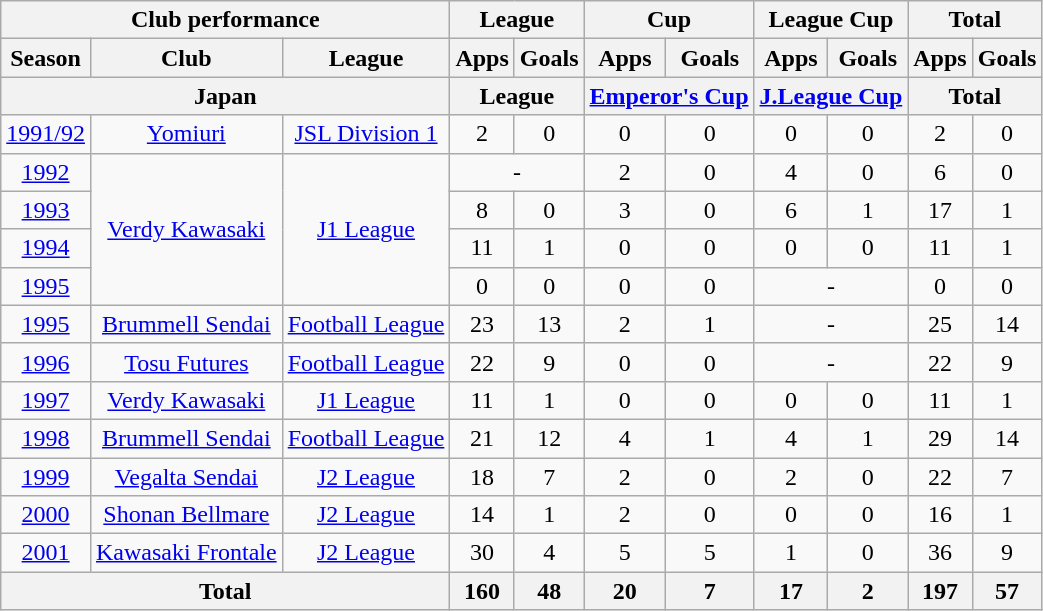<table class="wikitable" style="text-align:center;">
<tr>
<th colspan=3>Club performance</th>
<th colspan=2>League</th>
<th colspan=2>Cup</th>
<th colspan=2>League Cup</th>
<th colspan=2>Total</th>
</tr>
<tr>
<th>Season</th>
<th>Club</th>
<th>League</th>
<th>Apps</th>
<th>Goals</th>
<th>Apps</th>
<th>Goals</th>
<th>Apps</th>
<th>Goals</th>
<th>Apps</th>
<th>Goals</th>
</tr>
<tr>
<th colspan=3>Japan</th>
<th colspan=2>League</th>
<th colspan=2><a href='#'>Emperor's Cup</a></th>
<th colspan=2><a href='#'>J.League Cup</a></th>
<th colspan=2>Total</th>
</tr>
<tr>
<td><a href='#'>1991/92</a></td>
<td><a href='#'>Yomiuri</a></td>
<td><a href='#'>JSL Division 1</a></td>
<td>2</td>
<td>0</td>
<td>0</td>
<td>0</td>
<td>0</td>
<td>0</td>
<td>2</td>
<td>0</td>
</tr>
<tr>
<td><a href='#'>1992</a></td>
<td rowspan="4"><a href='#'>Verdy Kawasaki</a></td>
<td rowspan="4"><a href='#'>J1 League</a></td>
<td colspan="2">-</td>
<td>2</td>
<td>0</td>
<td>4</td>
<td>0</td>
<td>6</td>
<td>0</td>
</tr>
<tr>
<td><a href='#'>1993</a></td>
<td>8</td>
<td>0</td>
<td>3</td>
<td>0</td>
<td>6</td>
<td>1</td>
<td>17</td>
<td>1</td>
</tr>
<tr>
<td><a href='#'>1994</a></td>
<td>11</td>
<td>1</td>
<td>0</td>
<td>0</td>
<td>0</td>
<td>0</td>
<td>11</td>
<td>1</td>
</tr>
<tr>
<td><a href='#'>1995</a></td>
<td>0</td>
<td>0</td>
<td>0</td>
<td>0</td>
<td colspan="2">-</td>
<td>0</td>
<td>0</td>
</tr>
<tr>
<td><a href='#'>1995</a></td>
<td><a href='#'>Brummell Sendai</a></td>
<td><a href='#'>Football League</a></td>
<td>23</td>
<td>13</td>
<td>2</td>
<td>1</td>
<td colspan="2">-</td>
<td>25</td>
<td>14</td>
</tr>
<tr>
<td><a href='#'>1996</a></td>
<td><a href='#'>Tosu Futures</a></td>
<td><a href='#'>Football League</a></td>
<td>22</td>
<td>9</td>
<td>0</td>
<td>0</td>
<td colspan="2">-</td>
<td>22</td>
<td>9</td>
</tr>
<tr>
<td><a href='#'>1997</a></td>
<td><a href='#'>Verdy Kawasaki</a></td>
<td><a href='#'>J1 League</a></td>
<td>11</td>
<td>1</td>
<td>0</td>
<td>0</td>
<td>0</td>
<td>0</td>
<td>11</td>
<td>1</td>
</tr>
<tr>
<td><a href='#'>1998</a></td>
<td><a href='#'>Brummell Sendai</a></td>
<td><a href='#'>Football League</a></td>
<td>21</td>
<td>12</td>
<td>4</td>
<td>1</td>
<td>4</td>
<td>1</td>
<td>29</td>
<td>14</td>
</tr>
<tr>
<td><a href='#'>1999</a></td>
<td><a href='#'>Vegalta Sendai</a></td>
<td><a href='#'>J2 League</a></td>
<td>18</td>
<td>7</td>
<td>2</td>
<td>0</td>
<td>2</td>
<td>0</td>
<td>22</td>
<td>7</td>
</tr>
<tr>
<td><a href='#'>2000</a></td>
<td><a href='#'>Shonan Bellmare</a></td>
<td><a href='#'>J2 League</a></td>
<td>14</td>
<td>1</td>
<td>2</td>
<td>0</td>
<td>0</td>
<td>0</td>
<td>16</td>
<td>1</td>
</tr>
<tr>
<td><a href='#'>2001</a></td>
<td><a href='#'>Kawasaki Frontale</a></td>
<td><a href='#'>J2 League</a></td>
<td>30</td>
<td>4</td>
<td>5</td>
<td>5</td>
<td>1</td>
<td>0</td>
<td>36</td>
<td>9</td>
</tr>
<tr>
<th colspan=3>Total</th>
<th>160</th>
<th>48</th>
<th>20</th>
<th>7</th>
<th>17</th>
<th>2</th>
<th>197</th>
<th>57</th>
</tr>
</table>
